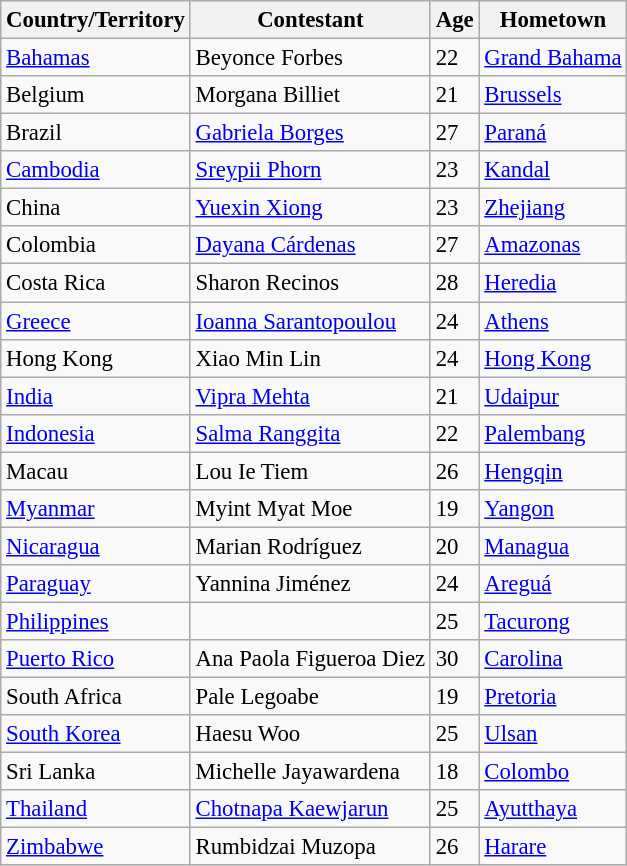<table class="wikitable sortable" style="font-size: 95%;">
<tr>
<th>Country/Territory</th>
<th>Contestant</th>
<th>Age</th>
<th>Hometown</th>
</tr>
<tr>
<td> <a href='#'>Bahamas</a></td>
<td>Beyonce Forbes</td>
<td>22</td>
<td><a href='#'>Grand Bahama</a></td>
</tr>
<tr>
<td> Belgium</td>
<td>Morgana Billiet</td>
<td>21</td>
<td><a href='#'>Brussels</a></td>
</tr>
<tr>
<td> Brazil</td>
<td><a href='#'>Gabriela Borges</a></td>
<td>27</td>
<td><a href='#'>Paraná</a></td>
</tr>
<tr>
<td> <a href='#'>Cambodia</a></td>
<td><a href='#'>Sreypii Phorn</a></td>
<td>23</td>
<td><a href='#'>Kandal</a></td>
</tr>
<tr>
<td> China</td>
<td><a href='#'>Yuexin Xiong</a></td>
<td>23</td>
<td><a href='#'>Zhejiang</a></td>
</tr>
<tr>
<td> Colombia</td>
<td><a href='#'>Dayana Cárdenas</a></td>
<td>27</td>
<td><a href='#'>Amazonas</a></td>
</tr>
<tr>
<td> Costa Rica</td>
<td>Sharon Recinos</td>
<td>28</td>
<td><a href='#'>Heredia</a></td>
</tr>
<tr>
<td> <a href='#'>Greece</a></td>
<td><a href='#'>Ioanna Sarantopoulou</a></td>
<td>24</td>
<td><a href='#'>Athens</a></td>
</tr>
<tr>
<td> Hong Kong</td>
<td>Xiao Min Lin</td>
<td>24</td>
<td><a href='#'>Hong Kong</a></td>
</tr>
<tr>
<td> <a href='#'>India</a></td>
<td><a href='#'>Vipra Mehta</a></td>
<td>21</td>
<td><a href='#'>Udaipur</a></td>
</tr>
<tr>
<td> <a href='#'>Indonesia</a></td>
<td><a href='#'>Salma Ranggita</a></td>
<td>22</td>
<td><a href='#'>Palembang</a></td>
</tr>
<tr>
<td> Macau</td>
<td>Lou Ie Tiem</td>
<td>26</td>
<td><a href='#'>Hengqin</a></td>
</tr>
<tr>
<td> <a href='#'>Myanmar</a></td>
<td>Myint Myat Moe</td>
<td>19</td>
<td><a href='#'>Yangon</a></td>
</tr>
<tr>
<td> <a href='#'>Nicaragua</a></td>
<td>Marian Rodríguez</td>
<td>20</td>
<td><a href='#'>Managua</a></td>
</tr>
<tr>
<td> <a href='#'>Paraguay</a></td>
<td>Yannina Jiménez</td>
<td>24</td>
<td><a href='#'>Areguá</a></td>
</tr>
<tr>
<td> <a href='#'>Philippines</a></td>
<td></td>
<td>25</td>
<td><a href='#'>Tacurong</a></td>
</tr>
<tr>
<td> <a href='#'>Puerto Rico</a></td>
<td>Ana Paola Figueroa Diez</td>
<td>30</td>
<td><a href='#'>Carolina</a></td>
</tr>
<tr>
<td> South Africa</td>
<td>Pale Legoabe</td>
<td>19</td>
<td><a href='#'>Pretoria</a></td>
</tr>
<tr>
<td> <a href='#'>South Korea</a></td>
<td>Haesu Woo</td>
<td>25</td>
<td><a href='#'>Ulsan</a></td>
</tr>
<tr>
<td> Sri Lanka</td>
<td>Michelle Jayawardena</td>
<td>18</td>
<td><a href='#'>Colombo</a></td>
</tr>
<tr>
<td> <a href='#'>Thailand</a></td>
<td><a href='#'>Chotnapa Kaewjarun</a></td>
<td>25</td>
<td><a href='#'>Ayutthaya</a></td>
</tr>
<tr>
<td> <a href='#'>Zimbabwe</a></td>
<td>Rumbidzai Muzopa</td>
<td>26</td>
<td><a href='#'>Harare</a></td>
</tr>
</table>
